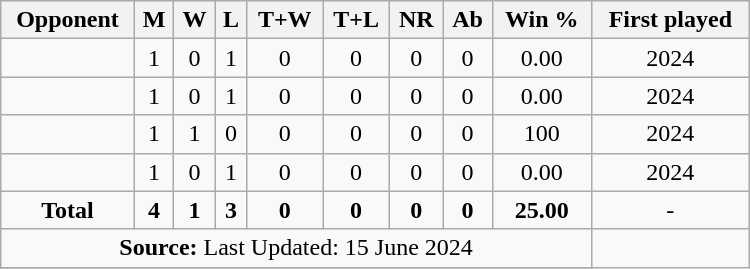<table class="wikitable" style="text-align: center; width: 500px;">
<tr>
<th>Opponent</th>
<th>M</th>
<th>W</th>
<th>L</th>
<th>T+W</th>
<th>T+L</th>
<th>NR</th>
<th>Ab</th>
<th>Win %</th>
<th>First played</th>
</tr>
<tr>
<td align="left"></td>
<td>1</td>
<td>0</td>
<td>1</td>
<td>0</td>
<td>0</td>
<td>0</td>
<td>0</td>
<td>0.00</td>
<td>2024</td>
</tr>
<tr>
<td align="left"></td>
<td>1</td>
<td>0</td>
<td>1</td>
<td>0</td>
<td>0</td>
<td>0</td>
<td>0</td>
<td>0.00</td>
<td>2024</td>
</tr>
<tr>
<td align="left"></td>
<td>1</td>
<td>1</td>
<td>0</td>
<td>0</td>
<td>0</td>
<td>0</td>
<td>0</td>
<td>100</td>
<td>2024</td>
</tr>
<tr>
<td align="left"></td>
<td>1</td>
<td>0</td>
<td>1</td>
<td>0</td>
<td>0</td>
<td>0</td>
<td>0</td>
<td>0.00</td>
<td>2024</td>
</tr>
<tr>
<td><strong>Total</strong></td>
<td><strong>4</strong></td>
<td><strong>1</strong></td>
<td><strong>3</strong></td>
<td><strong>0</strong></td>
<td><strong>0</strong></td>
<td><strong>0</strong></td>
<td><strong>0</strong></td>
<td><strong>25.00</strong></td>
<td>-</td>
</tr>
<tr>
<td colspan="9"><strong>Source:</strong> Last Updated: 15 June 2024</td>
</tr>
<tr>
</tr>
</table>
